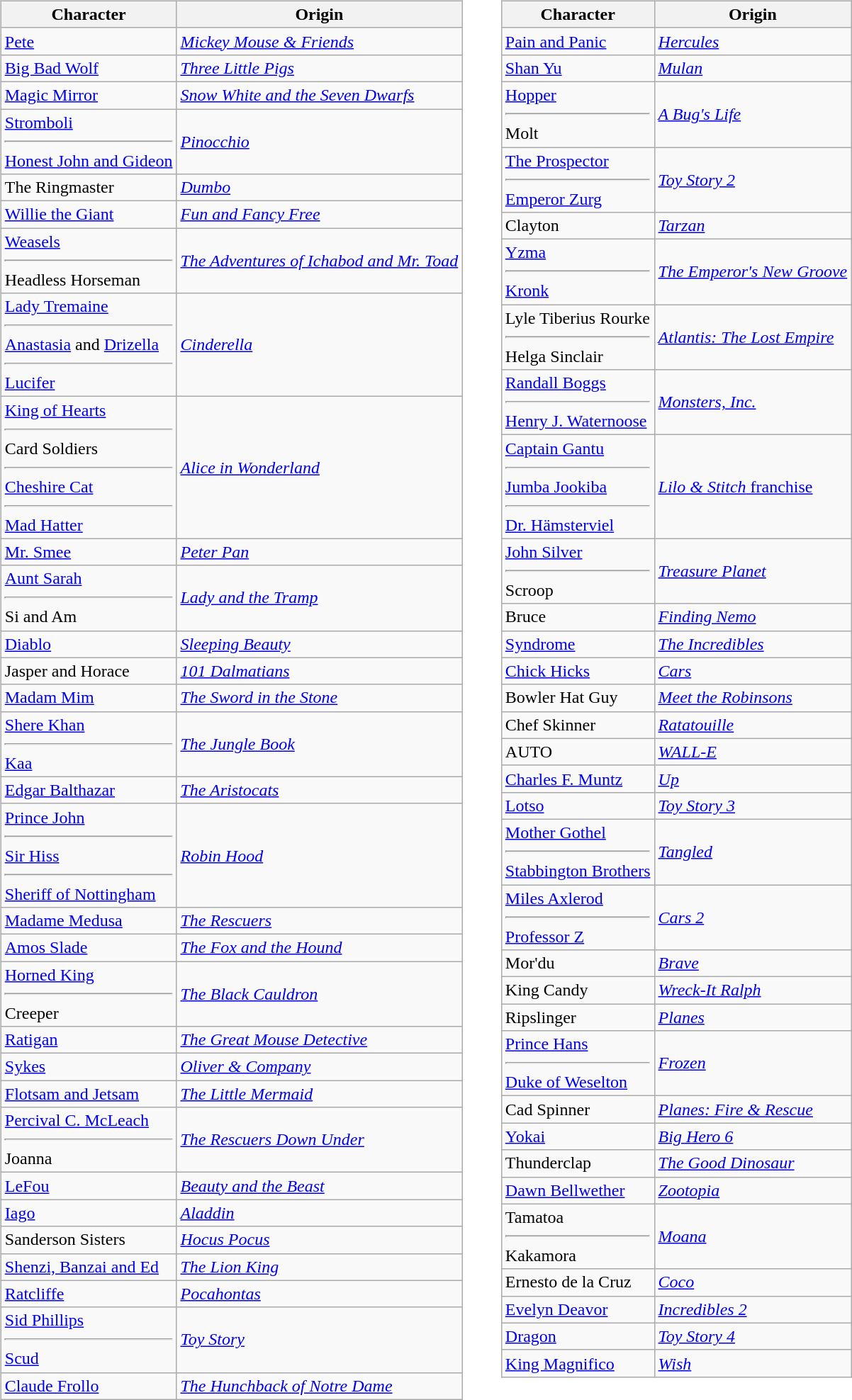<table>
<tr style="vertical-align:top">
<td><br><table class="wikitable">
<tr>
<th>Character</th>
<th>Origin</th>
</tr>
<tr>
<td><a href='#'>Pete</a></td>
<td><em><a href='#'>Mickey Mouse & Friends</a></em></td>
</tr>
<tr>
<td><a href='#'>Big Bad Wolf</a></td>
<td><em><a href='#'>Three Little Pigs</a></em></td>
</tr>
<tr>
<td><a href='#'>Magic Mirror</a></td>
<td><em><a href='#'>Snow White and the Seven Dwarfs</a></em></td>
</tr>
<tr>
<td><a href='#'>Stromboli</a><hr><a href='#'>Honest John and Gideon</a></td>
<td><em><a href='#'>Pinocchio</a></em></td>
</tr>
<tr>
<td>The Ringmaster</td>
<td><em><a href='#'>Dumbo</a></em></td>
</tr>
<tr>
<td><a href='#'>Willie the Giant</a></td>
<td><em><a href='#'>Fun and Fancy Free</a></em></td>
</tr>
<tr>
<td><a href='#'>Weasels</a><hr>Headless Horseman</td>
<td><em><a href='#'>The Adventures of Ichabod and Mr. Toad</a></em></td>
</tr>
<tr>
<td><a href='#'>Lady Tremaine</a><hr><a href='#'>Anastasia</a> and <a href='#'>Drizella</a><hr><a href='#'>Lucifer</a></td>
<td><em><a href='#'>Cinderella</a></em></td>
</tr>
<tr>
<td><a href='#'>King of Hearts</a><hr>Card Soldiers<hr><a href='#'>Cheshire Cat</a><hr><a href='#'>Mad Hatter</a></td>
<td><em><a href='#'>Alice in Wonderland</a></em></td>
</tr>
<tr>
<td><a href='#'>Mr. Smee</a></td>
<td><em><a href='#'>Peter Pan</a></em></td>
</tr>
<tr>
<td><a href='#'>Aunt Sarah</a><hr>Si and Am</td>
<td><em><a href='#'>Lady and the Tramp</a></em></td>
</tr>
<tr>
<td><a href='#'>Diablo</a></td>
<td><em><a href='#'>Sleeping Beauty</a></em></td>
</tr>
<tr>
<td>Jasper and Horace</td>
<td><em><a href='#'>101 Dalmatians</a></em></td>
</tr>
<tr>
<td><a href='#'>Madam Mim</a></td>
<td><em><a href='#'>The Sword in the Stone</a></em></td>
</tr>
<tr>
<td><a href='#'>Shere Khan</a><hr><a href='#'>Kaa</a></td>
<td><em><a href='#'>The Jungle Book</a></em></td>
</tr>
<tr>
<td><a href='#'>Edgar Balthazar</a></td>
<td><em><a href='#'>The Aristocats</a></em></td>
</tr>
<tr>
<td><a href='#'>Prince John</a><hr><a href='#'>Sir Hiss</a><hr><a href='#'>Sheriff of Nottingham</a></td>
<td><em><a href='#'>Robin Hood</a></em></td>
</tr>
<tr>
<td><a href='#'>Madame Medusa</a></td>
<td><em><a href='#'>The Rescuers</a></em></td>
</tr>
<tr>
<td><a href='#'>Amos Slade</a></td>
<td><em><a href='#'>The Fox and the Hound</a></em></td>
</tr>
<tr>
<td><a href='#'>Horned King</a><hr>Creeper</td>
<td><em><a href='#'>The Black Cauldron</a></em></td>
</tr>
<tr>
<td><a href='#'>Ratigan</a></td>
<td><em><a href='#'>The Great Mouse Detective</a></em></td>
</tr>
<tr>
<td><a href='#'>Sykes</a></td>
<td><em><a href='#'>Oliver & Company</a></em></td>
</tr>
<tr>
<td><a href='#'>Flotsam and Jetsam</a></td>
<td><em><a href='#'>The Little Mermaid</a></em></td>
</tr>
<tr>
<td><a href='#'>Percival C. McLeach</a><hr>Joanna</td>
<td><em><a href='#'>The Rescuers Down Under</a></em></td>
</tr>
<tr>
<td><a href='#'>LeFou</a></td>
<td><em><a href='#'>Beauty and the Beast</a></em></td>
</tr>
<tr>
<td><a href='#'>Iago</a></td>
<td><em><a href='#'>Aladdin</a></em></td>
</tr>
<tr>
<td>Sanderson Sisters</td>
<td><em><a href='#'>Hocus Pocus</a></em></td>
</tr>
<tr>
<td><a href='#'>Shenzi, Banzai and Ed</a></td>
<td><em><a href='#'>The Lion King</a></em></td>
</tr>
<tr>
<td><a href='#'>Ratcliffe</a></td>
<td><em><a href='#'>Pocahontas</a></em></td>
</tr>
<tr>
<td><a href='#'>Sid Phillips</a><hr><a href='#'>Scud</a></td>
<td><em><a href='#'>Toy Story</a></em></td>
</tr>
<tr>
<td><a href='#'>Claude Frollo</a></td>
<td><em><a href='#'>The Hunchback of Notre Dame</a></em></td>
</tr>
</table>
</td>
<td>   </td>
<td><br><table class="wikitable">
<tr>
<th>Character</th>
<th>Origin</th>
</tr>
<tr>
<td><a href='#'>Pain and Panic</a></td>
<td><em><a href='#'>Hercules</a></em></td>
</tr>
<tr>
<td><a href='#'>Shan Yu</a></td>
<td><em><a href='#'>Mulan</a></em></td>
</tr>
<tr>
<td><a href='#'>Hopper</a><hr>Molt</td>
<td><em><a href='#'>A Bug's Life</a></em></td>
</tr>
<tr>
<td><a href='#'>The Prospector</a><hr><a href='#'>Emperor Zurg</a></td>
<td><em><a href='#'>Toy Story 2</a></em></td>
</tr>
<tr>
<td>Clayton</td>
<td><em><a href='#'>Tarzan</a></em></td>
</tr>
<tr>
<td><a href='#'>Yzma</a><hr><a href='#'>Kronk</a></td>
<td><em><a href='#'>The Emperor's New Groove</a></em></td>
</tr>
<tr>
<td>Lyle Tiberius Rourke<hr>Helga Sinclair</td>
<td><em><a href='#'>Atlantis: The Lost Empire</a></em></td>
</tr>
<tr>
<td><a href='#'>Randall Boggs</a><hr><a href='#'>Henry J. Waternoose</a></td>
<td><em><a href='#'>Monsters, Inc.</a></em></td>
</tr>
<tr>
<td><a href='#'>Captain Gantu</a><hr><a href='#'>Jumba Jookiba</a><hr><a href='#'>Dr. Hämsterviel</a></td>
<td><a href='#'><em>Lilo & Stitch</em> franchise</a></td>
</tr>
<tr>
<td><a href='#'>John Silver</a><hr>Scroop</td>
<td><em><a href='#'>Treasure Planet</a></em></td>
</tr>
<tr>
<td>Bruce</td>
<td><em><a href='#'>Finding Nemo</a></em></td>
</tr>
<tr>
<td><a href='#'>Syndrome</a></td>
<td><em><a href='#'>The Incredibles</a></em></td>
</tr>
<tr>
<td><a href='#'>Chick Hicks</a></td>
<td><em><a href='#'>Cars</a></em></td>
</tr>
<tr>
<td>Bowler Hat Guy</td>
<td><em><a href='#'>Meet the Robinsons</a></em></td>
</tr>
<tr>
<td>Chef Skinner</td>
<td><em><a href='#'>Ratatouille</a></em></td>
</tr>
<tr>
<td>AUTO</td>
<td><em><a href='#'>WALL-E</a></em></td>
</tr>
<tr>
<td><a href='#'>Charles F. Muntz</a></td>
<td><em><a href='#'>Up</a></em></td>
</tr>
<tr>
<td><a href='#'>Lotso</a></td>
<td><em><a href='#'>Toy Story 3</a></em></td>
</tr>
<tr>
<td><a href='#'>Mother Gothel</a><hr><a href='#'>Stabbington Brothers</a></td>
<td><em><a href='#'>Tangled</a></em></td>
</tr>
<tr>
<td><a href='#'>Miles Axlerod</a><hr><a href='#'>Professor Z</a></td>
<td><em><a href='#'>Cars 2</a></em></td>
</tr>
<tr>
<td>Mor'du</td>
<td><em><a href='#'>Brave</a></em></td>
</tr>
<tr>
<td>King Candy</td>
<td><em><a href='#'>Wreck-It Ralph</a></em></td>
</tr>
<tr>
<td>Ripslinger</td>
<td><em><a href='#'>Planes</a></em></td>
</tr>
<tr>
<td><a href='#'>Prince Hans</a><hr><a href='#'>Duke of Weselton</a></td>
<td><em><a href='#'>Frozen</a></em></td>
</tr>
<tr>
<td>Cad Spinner</td>
<td><em><a href='#'>Planes: Fire & Rescue</a></em></td>
</tr>
<tr>
<td><a href='#'>Yokai</a></td>
<td><em><a href='#'>Big Hero 6</a></em></td>
</tr>
<tr>
<td>Thunderclap</td>
<td><em><a href='#'>The Good Dinosaur</a></em></td>
</tr>
<tr>
<td><a href='#'>Dawn Bellwether</a></td>
<td><em><a href='#'>Zootopia</a></em></td>
</tr>
<tr>
<td>Tamatoa<hr>Kakamora</td>
<td><em><a href='#'>Moana</a></em></td>
</tr>
<tr>
<td>Ernesto de la Cruz</td>
<td><em><a href='#'>Coco</a></em></td>
</tr>
<tr>
<td><a href='#'>Evelyn Deavor</a></td>
<td><em><a href='#'>Incredibles 2</a></em></td>
</tr>
<tr>
<td><a href='#'>Dragon</a></td>
<td><em><a href='#'>Toy Story 4</a></em></td>
</tr>
<tr>
<td><a href='#'>King Magnifico</a></td>
<td><em><a href='#'>Wish</a></em></td>
</tr>
</table>
</td>
</tr>
</table>
